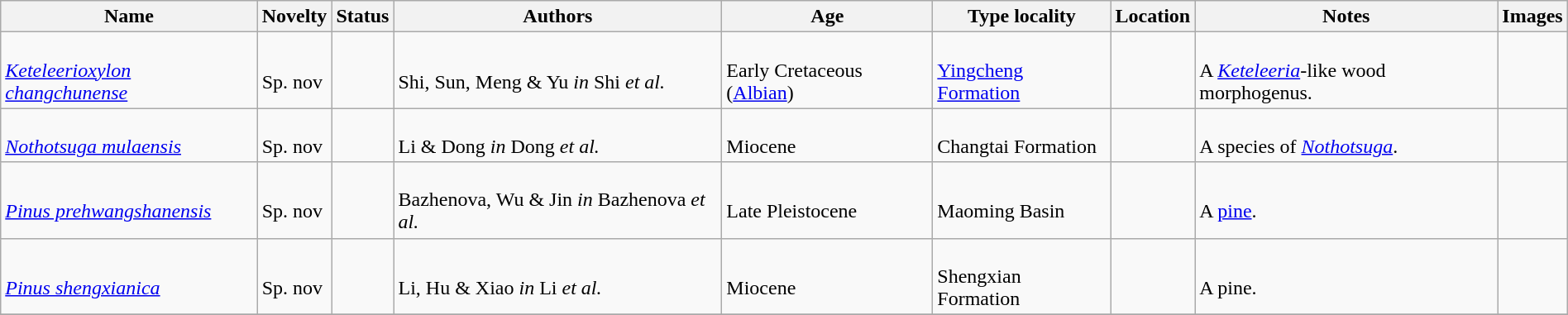<table class="wikitable sortable" align="center" width="100%">
<tr>
<th>Name</th>
<th>Novelty</th>
<th>Status</th>
<th>Authors</th>
<th>Age</th>
<th>Type locality</th>
<th>Location</th>
<th>Notes</th>
<th>Images</th>
</tr>
<tr>
<td><br><em><a href='#'>Keteleerioxylon changchunense</a></em></td>
<td><br>Sp. nov</td>
<td></td>
<td><br>Shi, Sun, Meng & Yu <em>in</em> Shi <em>et al.</em></td>
<td><br>Early Cretaceous (<a href='#'>Albian</a>)</td>
<td><br><a href='#'>Yingcheng Formation</a></td>
<td><br></td>
<td><br>A <em><a href='#'>Keteleeria</a></em>-like wood morphogenus.</td>
<td></td>
</tr>
<tr>
<td><br><em><a href='#'>Nothotsuga mulaensis</a></em></td>
<td><br>Sp. nov</td>
<td></td>
<td><br>Li & Dong <em>in</em> Dong <em>et al.</em></td>
<td><br>Miocene</td>
<td><br>Changtai Formation</td>
<td><br></td>
<td><br>A species of <em><a href='#'>Nothotsuga</a></em>.</td>
<td></td>
</tr>
<tr>
<td><br><em><a href='#'>Pinus prehwangshanensis</a></em></td>
<td><br>Sp. nov</td>
<td></td>
<td><br>Bazhenova, Wu & Jin <em>in</em> Bazhenova <em>et al.</em></td>
<td><br>Late Pleistocene</td>
<td><br>Maoming Basin</td>
<td><br></td>
<td><br>A <a href='#'>pine</a>.</td>
<td></td>
</tr>
<tr>
<td><br><em><a href='#'>Pinus shengxianica</a></em></td>
<td><br>Sp. nov</td>
<td></td>
<td><br>Li, Hu & Xiao <em>in</em> Li <em>et al.</em></td>
<td><br>Miocene</td>
<td><br>Shengxian Formation</td>
<td><br></td>
<td><br>A pine.</td>
<td></td>
</tr>
<tr>
</tr>
</table>
